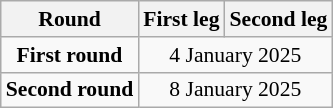<table class=wikitable style="text-align:center; font-size:90%">
<tr>
<th>Round</th>
<th>First leg</th>
<th>Second leg</th>
</tr>
<tr>
<td><strong>First round</strong></td>
<td colspan=2>4 January 2025</td>
</tr>
<tr>
<td><strong>Second round</strong></td>
<td colspan=2>8 January 2025</td>
</tr>
</table>
